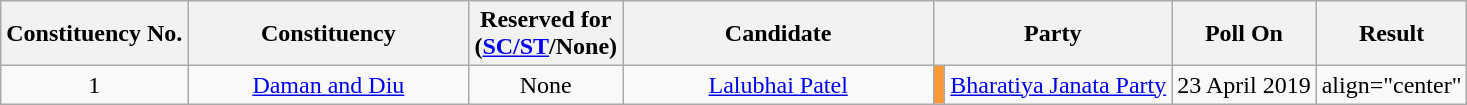<table class="wikitable sortable" style="text-align:center;">
<tr>
<th>Constituency No.</th>
<th style="width:180px;">Constituency</th>
<th>Reserved for<br>(<a href='#'>SC/ST</a>/None)</th>
<th style="width:200px;">Candidate</th>
<th colspan="2">Party</th>
<th>Poll On</th>
<th>Result</th>
</tr>
<tr>
<td align="center">1</td>
<td><a href='#'>Daman and Diu</a></td>
<td align="center">None</td>
<td><a href='#'>Lalubhai Patel</a></td>
<td bgcolor="#FF9933"></td>
<td><a href='#'>Bharatiya Janata Party</a></td>
<td align="center">23 April 2019</td>
<td>align="center" </td>
</tr>
</table>
